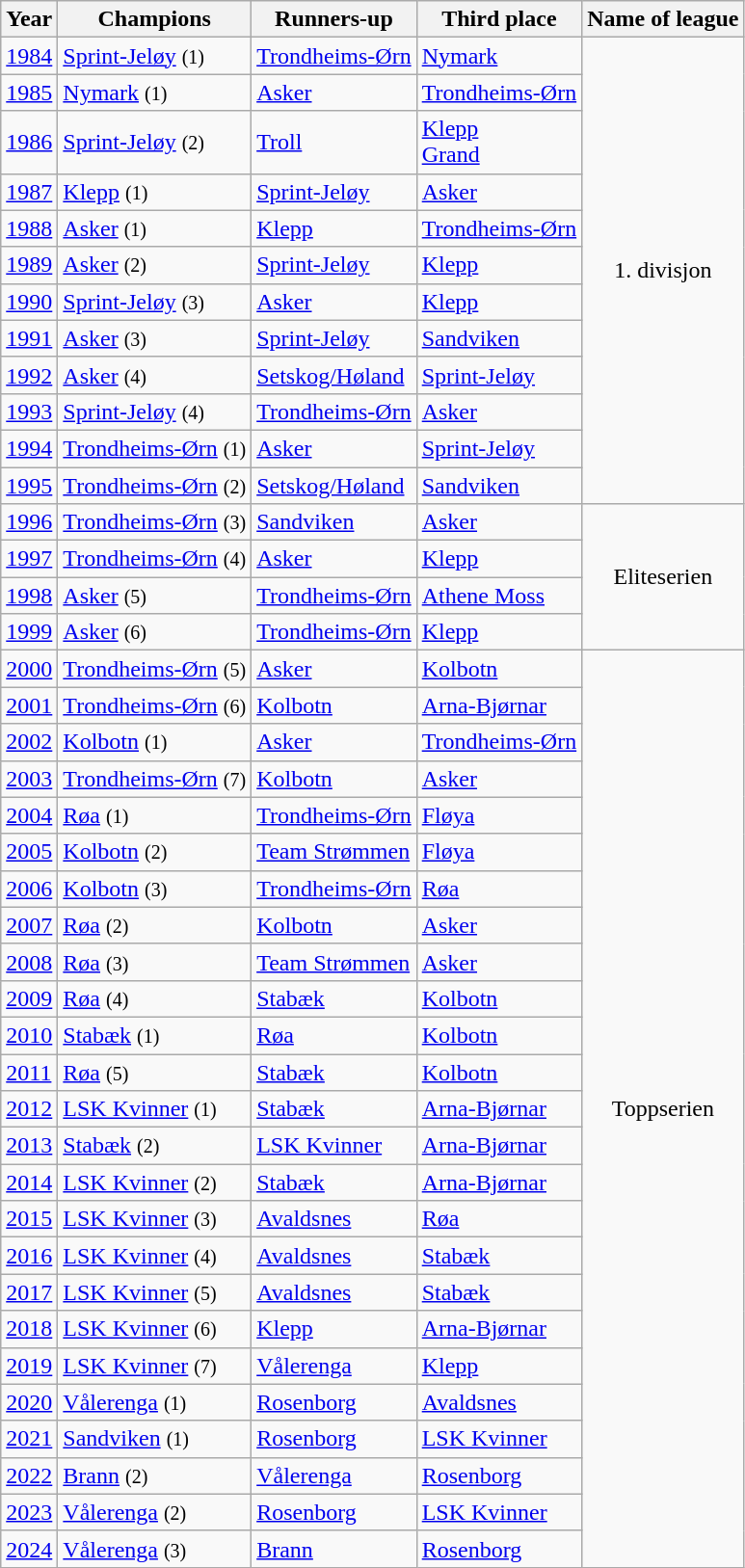<table class="wikitable sortable">
<tr>
<th>Year</th>
<th>Champions</th>
<th>Runners-up</th>
<th>Third place</th>
<th>Name of league</th>
</tr>
<tr>
<td><a href='#'>1984</a></td>
<td><a href='#'>Sprint-Jeløy</a> <small>(1)</small></td>
<td><a href='#'>Trondheims-Ørn</a></td>
<td><a href='#'>Nymark</a></td>
<td style="text-align:center" rowspan=12>1. divisjon</td>
</tr>
<tr>
<td><a href='#'>1985</a></td>
<td><a href='#'>Nymark</a> <small>(1)</small></td>
<td><a href='#'>Asker</a></td>
<td><a href='#'>Trondheims-Ørn</a></td>
</tr>
<tr>
<td><a href='#'>1986</a></td>
<td><a href='#'>Sprint-Jeløy</a> <small>(2)</small></td>
<td><a href='#'>Troll</a></td>
<td><a href='#'>Klepp</a><br><a href='#'>Grand</a></td>
</tr>
<tr>
<td><a href='#'>1987</a></td>
<td><a href='#'>Klepp</a> <small>(1)</small></td>
<td><a href='#'>Sprint-Jeløy</a></td>
<td><a href='#'>Asker</a></td>
</tr>
<tr>
<td><a href='#'>1988</a></td>
<td><a href='#'>Asker</a> <small>(1)</small></td>
<td><a href='#'>Klepp</a></td>
<td><a href='#'>Trondheims-Ørn</a></td>
</tr>
<tr>
<td><a href='#'>1989</a></td>
<td><a href='#'>Asker</a> <small>(2)</small></td>
<td><a href='#'>Sprint-Jeløy</a></td>
<td><a href='#'>Klepp</a></td>
</tr>
<tr>
<td><a href='#'>1990</a></td>
<td><a href='#'>Sprint-Jeløy</a> <small>(3)</small></td>
<td><a href='#'>Asker</a></td>
<td><a href='#'>Klepp</a></td>
</tr>
<tr>
<td><a href='#'>1991</a></td>
<td><a href='#'>Asker</a> <small>(3)</small></td>
<td><a href='#'>Sprint-Jeløy</a></td>
<td><a href='#'>Sandviken</a></td>
</tr>
<tr>
<td><a href='#'>1992</a></td>
<td><a href='#'>Asker</a> <small>(4)</small></td>
<td><a href='#'>Setskog/Høland</a></td>
<td><a href='#'>Sprint-Jeløy</a></td>
</tr>
<tr>
<td><a href='#'>1993</a></td>
<td><a href='#'>Sprint-Jeløy</a> <small>(4)</small></td>
<td><a href='#'>Trondheims-Ørn</a></td>
<td><a href='#'>Asker</a></td>
</tr>
<tr>
<td><a href='#'>1994</a></td>
<td><a href='#'>Trondheims-Ørn</a> <small>(1)</small></td>
<td><a href='#'>Asker</a></td>
<td><a href='#'>Sprint-Jeløy</a></td>
</tr>
<tr>
<td><a href='#'>1995</a></td>
<td><a href='#'>Trondheims-Ørn</a> <small>(2)</small></td>
<td><a href='#'>Setskog/Høland</a></td>
<td><a href='#'>Sandviken</a></td>
</tr>
<tr>
<td><a href='#'>1996</a></td>
<td><a href='#'>Trondheims-Ørn</a> <small>(3)</small></td>
<td><a href='#'>Sandviken</a></td>
<td><a href='#'>Asker</a></td>
<td style="text-align:center" rowspan=4>Eliteserien</td>
</tr>
<tr>
<td><a href='#'>1997</a></td>
<td><a href='#'>Trondheims-Ørn</a> <small>(4)</small></td>
<td><a href='#'>Asker</a></td>
<td><a href='#'>Klepp</a></td>
</tr>
<tr>
<td><a href='#'>1998</a></td>
<td><a href='#'>Asker</a> <small>(5)</small></td>
<td><a href='#'>Trondheims-Ørn</a></td>
<td><a href='#'>Athene Moss</a></td>
</tr>
<tr>
<td><a href='#'>1999</a></td>
<td><a href='#'>Asker</a> <small>(6)</small></td>
<td><a href='#'>Trondheims-Ørn</a></td>
<td><a href='#'>Klepp</a></td>
</tr>
<tr>
<td><a href='#'>2000</a></td>
<td><a href='#'>Trondheims-Ørn</a> <small>(5)</small></td>
<td><a href='#'>Asker</a></td>
<td><a href='#'>Kolbotn</a></td>
<td style="text-align:center" rowspan=25>Toppserien</td>
</tr>
<tr>
<td><a href='#'>2001</a></td>
<td><a href='#'>Trondheims-Ørn</a> <small>(6)</small></td>
<td><a href='#'>Kolbotn</a></td>
<td><a href='#'>Arna-Bjørnar</a></td>
</tr>
<tr>
<td><a href='#'>2002</a></td>
<td><a href='#'>Kolbotn</a> <small>(1)</small></td>
<td><a href='#'>Asker</a></td>
<td><a href='#'>Trondheims-Ørn</a></td>
</tr>
<tr>
<td><a href='#'>2003</a></td>
<td><a href='#'>Trondheims-Ørn</a> <small>(7)</small></td>
<td><a href='#'>Kolbotn</a></td>
<td><a href='#'>Asker</a></td>
</tr>
<tr>
<td><a href='#'>2004</a></td>
<td><a href='#'>Røa</a> <small>(1)</small></td>
<td><a href='#'>Trondheims-Ørn</a></td>
<td><a href='#'>Fløya</a></td>
</tr>
<tr>
<td><a href='#'>2005</a></td>
<td><a href='#'>Kolbotn</a> <small>(2)</small></td>
<td><a href='#'>Team Strømmen</a></td>
<td><a href='#'>Fløya</a></td>
</tr>
<tr>
<td><a href='#'>2006</a></td>
<td><a href='#'>Kolbotn</a> <small>(3)</small></td>
<td><a href='#'>Trondheims-Ørn</a></td>
<td><a href='#'>Røa</a></td>
</tr>
<tr>
<td><a href='#'>2007</a></td>
<td><a href='#'>Røa</a> <small>(2)</small></td>
<td><a href='#'>Kolbotn</a></td>
<td><a href='#'>Asker</a></td>
</tr>
<tr>
<td><a href='#'>2008</a></td>
<td><a href='#'>Røa</a> <small>(3)</small></td>
<td><a href='#'>Team Strømmen</a></td>
<td><a href='#'>Asker</a></td>
</tr>
<tr>
<td><a href='#'>2009</a></td>
<td><a href='#'>Røa</a> <small>(4)</small></td>
<td><a href='#'>Stabæk</a></td>
<td><a href='#'>Kolbotn</a></td>
</tr>
<tr>
<td><a href='#'>2010</a></td>
<td><a href='#'>Stabæk</a> <small>(1)</small></td>
<td><a href='#'>Røa</a></td>
<td><a href='#'>Kolbotn</a></td>
</tr>
<tr>
<td><a href='#'>2011</a></td>
<td><a href='#'>Røa</a> <small>(5)</small></td>
<td><a href='#'>Stabæk</a></td>
<td><a href='#'>Kolbotn</a></td>
</tr>
<tr>
<td><a href='#'>2012</a></td>
<td><a href='#'>LSK Kvinner</a> <small>(1)</small></td>
<td><a href='#'>Stabæk</a></td>
<td><a href='#'>Arna-Bjørnar</a></td>
</tr>
<tr>
<td><a href='#'>2013</a></td>
<td><a href='#'>Stabæk</a> <small>(2)</small></td>
<td><a href='#'>LSK Kvinner</a></td>
<td><a href='#'>Arna-Bjørnar</a></td>
</tr>
<tr>
<td><a href='#'>2014</a></td>
<td><a href='#'>LSK Kvinner</a> <small>(2)</small></td>
<td><a href='#'>Stabæk</a></td>
<td><a href='#'>Arna-Bjørnar</a></td>
</tr>
<tr>
<td><a href='#'>2015</a></td>
<td><a href='#'>LSK Kvinner</a> <small>(3)</small></td>
<td><a href='#'>Avaldsnes</a></td>
<td><a href='#'>Røa</a></td>
</tr>
<tr>
<td><a href='#'>2016</a></td>
<td><a href='#'>LSK Kvinner</a> <small>(4)</small></td>
<td><a href='#'>Avaldsnes</a></td>
<td><a href='#'>Stabæk</a></td>
</tr>
<tr>
<td><a href='#'>2017</a></td>
<td><a href='#'>LSK Kvinner</a> <small>(5)</small></td>
<td><a href='#'>Avaldsnes</a></td>
<td><a href='#'>Stabæk</a></td>
</tr>
<tr>
<td><a href='#'>2018</a></td>
<td><a href='#'>LSK Kvinner</a> <small>(6)</small></td>
<td><a href='#'>Klepp</a></td>
<td><a href='#'>Arna-Bjørnar</a></td>
</tr>
<tr>
<td><a href='#'>2019</a></td>
<td><a href='#'>LSK Kvinner</a> <small>(7)</small></td>
<td><a href='#'>Vålerenga</a></td>
<td><a href='#'>Klepp</a></td>
</tr>
<tr>
<td><a href='#'>2020</a></td>
<td><a href='#'>Vålerenga</a> <small>(1)</small></td>
<td><a href='#'>Rosenborg</a></td>
<td><a href='#'>Avaldsnes</a></td>
</tr>
<tr>
<td><a href='#'>2021</a></td>
<td><a href='#'>Sandviken</a> <small>(1)</small></td>
<td><a href='#'>Rosenborg</a></td>
<td><a href='#'>LSK Kvinner</a></td>
</tr>
<tr>
<td><a href='#'>2022</a></td>
<td><a href='#'>Brann</a> <small>(2)</small></td>
<td><a href='#'>Vålerenga</a></td>
<td><a href='#'>Rosenborg</a></td>
</tr>
<tr>
<td><a href='#'>2023</a></td>
<td><a href='#'>Vålerenga</a> <small>(2)</small></td>
<td><a href='#'>Rosenborg</a></td>
<td><a href='#'>LSK Kvinner</a></td>
</tr>
<tr>
<td><a href='#'>2024</a></td>
<td><a href='#'>Vålerenga</a> <small>(3)</small></td>
<td><a href='#'>Brann</a></td>
<td><a href='#'>Rosenborg</a></td>
</tr>
</table>
